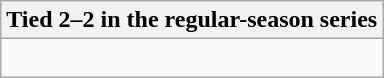<table class="wikitable collapsible collapsed">
<tr>
<th>Tied 2–2 in the regular-season series</th>
</tr>
<tr>
<td><br>


</td>
</tr>
</table>
